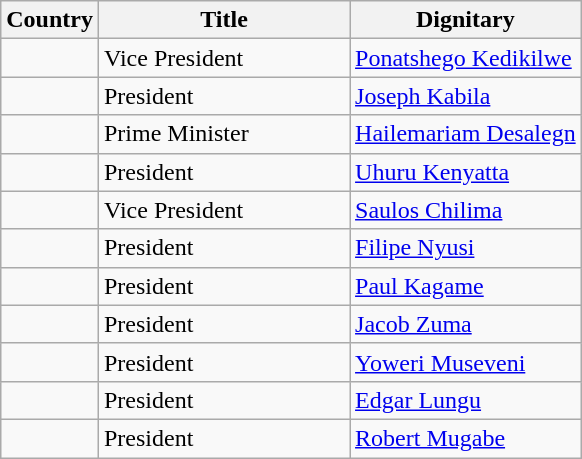<table class="wikitable sortable">
<tr>
<th>Country</th>
<th width="160px">Title</th>
<th>Dignitary</th>
</tr>
<tr>
<td></td>
<td>Vice President</td>
<td><a href='#'>Ponatshego Kedikilwe</a></td>
</tr>
<tr>
<td></td>
<td>President</td>
<td><a href='#'>Joseph Kabila</a></td>
</tr>
<tr>
<td></td>
<td>Prime Minister</td>
<td><a href='#'>Hailemariam Desalegn</a></td>
</tr>
<tr>
<td></td>
<td>President</td>
<td><a href='#'>Uhuru Kenyatta</a></td>
</tr>
<tr>
<td></td>
<td>Vice President</td>
<td><a href='#'>Saulos Chilima</a></td>
</tr>
<tr>
<td></td>
<td>President</td>
<td><a href='#'>Filipe Nyusi</a></td>
</tr>
<tr>
<td></td>
<td>President</td>
<td><a href='#'>Paul Kagame</a></td>
</tr>
<tr>
<td></td>
<td>President</td>
<td><a href='#'>Jacob Zuma</a></td>
</tr>
<tr>
<td></td>
<td>President</td>
<td><a href='#'>Yoweri Museveni</a></td>
</tr>
<tr>
<td></td>
<td>President</td>
<td><a href='#'>Edgar Lungu</a></td>
</tr>
<tr>
<td></td>
<td>President</td>
<td><a href='#'>Robert Mugabe</a></td>
</tr>
</table>
